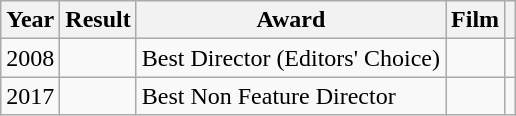<table class="wikitable">
<tr>
<th>Year</th>
<th>Result</th>
<th>Award</th>
<th>Film</th>
<th></th>
</tr>
<tr>
<td>2008</td>
<td></td>
<td>Best Director (Editors' Choice)</td>
<td></td>
<td style="text-align:center;"></td>
</tr>
<tr>
<td>2017</td>
<td></td>
<td>Best Non Feature Director</td>
<td></td>
<td style="text-align:center;"></td>
</tr>
</table>
